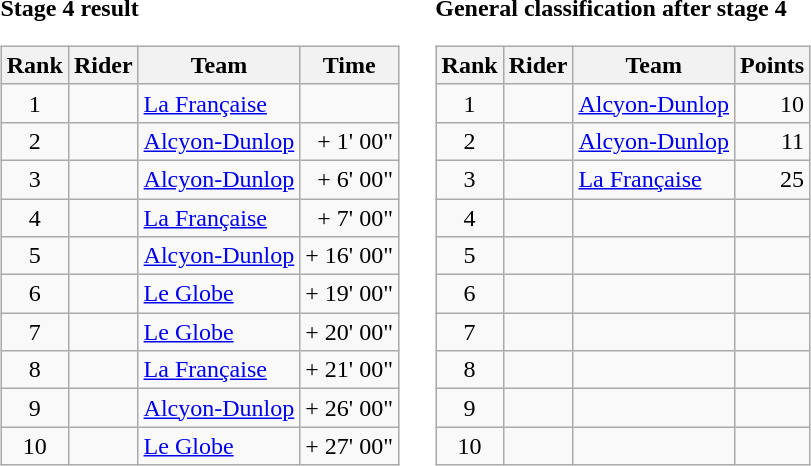<table>
<tr>
<td><strong>Stage 4 result</strong><br><table class="wikitable">
<tr>
<th scope="col">Rank</th>
<th scope="col">Rider</th>
<th scope="col">Team</th>
<th scope="col">Time</th>
</tr>
<tr>
<td style="text-align:center;">1</td>
<td></td>
<td><a href='#'>La Française</a></td>
<td style="text-align:right;"></td>
</tr>
<tr>
<td style="text-align:center;">2</td>
<td></td>
<td><a href='#'>Alcyon-Dunlop</a></td>
<td style="text-align:right;">+ 1' 00"</td>
</tr>
<tr>
<td style="text-align:center;">3</td>
<td></td>
<td><a href='#'>Alcyon-Dunlop</a></td>
<td style="text-align:right;">+ 6' 00"</td>
</tr>
<tr>
<td style="text-align:center;">4</td>
<td></td>
<td><a href='#'>La Française</a></td>
<td style="text-align:right;">+ 7' 00"</td>
</tr>
<tr>
<td style="text-align:center;">5</td>
<td></td>
<td><a href='#'>Alcyon-Dunlop</a></td>
<td style="text-align:right;">+ 16' 00"</td>
</tr>
<tr>
<td style="text-align:center;">6</td>
<td></td>
<td><a href='#'>Le Globe</a></td>
<td style="text-align:right;">+ 19' 00"</td>
</tr>
<tr>
<td style="text-align:center;">7</td>
<td></td>
<td><a href='#'>Le Globe</a></td>
<td style="text-align:right;">+ 20' 00"</td>
</tr>
<tr>
<td style="text-align:center;">8</td>
<td></td>
<td><a href='#'>La Française</a></td>
<td style="text-align:right;">+ 21' 00"</td>
</tr>
<tr>
<td style="text-align:center;">9</td>
<td></td>
<td><a href='#'>Alcyon-Dunlop</a></td>
<td style="text-align:right;">+ 26' 00"</td>
</tr>
<tr>
<td style="text-align:center;">10</td>
<td></td>
<td><a href='#'>Le Globe</a></td>
<td style="text-align:right;">+ 27' 00"</td>
</tr>
</table>
</td>
<td></td>
<td><strong>General classification after stage 4</strong><br><table class="wikitable">
<tr>
<th scope="col">Rank</th>
<th scope="col">Rider</th>
<th scope="col">Team</th>
<th scope="col">Points</th>
</tr>
<tr>
<td style="text-align:center;">1</td>
<td></td>
<td><a href='#'>Alcyon-Dunlop</a></td>
<td style="text-align:right;">10</td>
</tr>
<tr>
<td style="text-align:center;">2</td>
<td></td>
<td><a href='#'>Alcyon-Dunlop</a></td>
<td style="text-align:right;">11</td>
</tr>
<tr>
<td style="text-align:center;">3</td>
<td></td>
<td><a href='#'>La Française</a></td>
<td style="text-align:right;">25</td>
</tr>
<tr>
<td style="text-align:center;">4</td>
<td></td>
<td></td>
<td></td>
</tr>
<tr>
<td style="text-align:center;">5</td>
<td></td>
<td></td>
<td></td>
</tr>
<tr>
<td style="text-align:center;">6</td>
<td></td>
<td></td>
<td></td>
</tr>
<tr>
<td style="text-align:center;">7</td>
<td></td>
<td></td>
<td></td>
</tr>
<tr>
<td style="text-align:center;">8</td>
<td></td>
<td></td>
<td></td>
</tr>
<tr>
<td style="text-align:center;">9</td>
<td></td>
<td></td>
<td></td>
</tr>
<tr>
<td style="text-align:center;">10</td>
<td></td>
<td></td>
<td></td>
</tr>
</table>
</td>
</tr>
</table>
